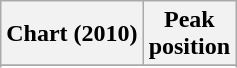<table class="wikitable sortable">
<tr>
<th>Chart (2010)</th>
<th>Peak<br>position</th>
</tr>
<tr>
</tr>
<tr>
</tr>
<tr>
</tr>
<tr>
</tr>
</table>
